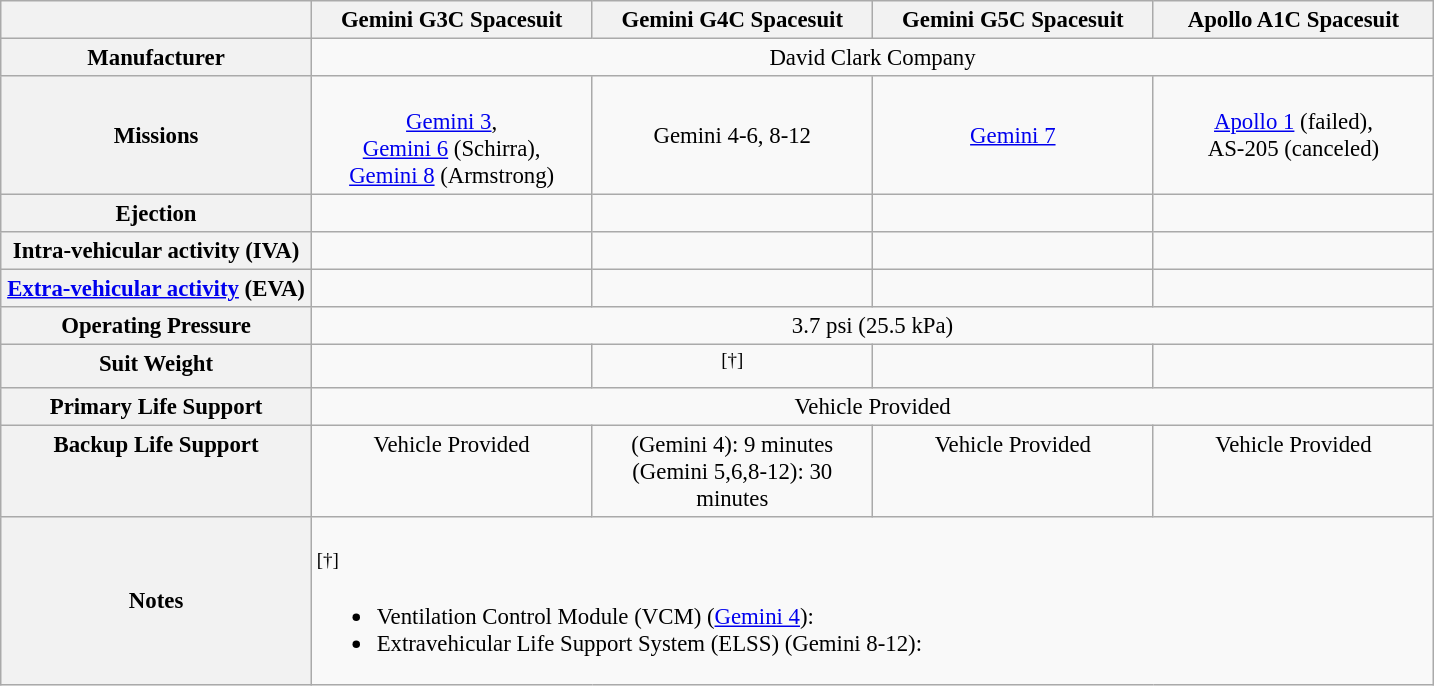<table class="wikitable" style="font-size:95%; text-align:center;">
<tr>
<th width="200px"></th>
<th width="180px">Gemini G3C Spacesuit</th>
<th width="180px">Gemini G4C Spacesuit</th>
<th width="180px">Gemini G5C Spacesuit</th>
<th width="180px">Apollo A1C Spacesuit</th>
</tr>
<tr>
<th>Manufacturer</th>
<td colspan=4 align="center">David Clark Company</td>
</tr>
<tr>
<th>Missions</th>
<td><br><a href='#'>Gemini 3</a>,<br>
<a href='#'>Gemini 6</a> (Schirra),<br>
<a href='#'>Gemini 8</a> (Armstrong)</td>
<td>Gemini 4-6, 8-12</td>
<td><a href='#'>Gemini 7</a></td>
<td><a href='#'>Apollo 1</a> (failed),<br>AS-205 (canceled)</td>
</tr>
<tr>
<th>Ejection</th>
<td></td>
<td></td>
<td></td>
<td></td>
</tr>
<tr>
<th>Intra-vehicular activity (IVA)</th>
<td></td>
<td></td>
<td></td>
<td></td>
</tr>
<tr>
<th><a href='#'>Extra-vehicular activity</a> (EVA)</th>
<td></td>
<td></td>
<td></td>
<td></td>
</tr>
<tr>
<th>Operating Pressure</th>
<td colspan=4 align="center">3.7 psi (25.5 kPa)</td>
</tr>
<tr valign="top">
<th>Suit Weight</th>
<td></td>
<td> <sup>[†]</sup></td>
<td></td>
<td></td>
</tr>
<tr>
<th>Primary Life Support</th>
<td colspan=4>Vehicle Provided</td>
</tr>
<tr valign="top">
<th>Backup Life Support</th>
<td>Vehicle Provided</td>
<td>(Gemini 4): 9 minutes<br> (Gemini 5,6,8-12): 30 minutes</td>
<td>Vehicle Provided</td>
<td>Vehicle Provided</td>
</tr>
<tr>
<th>Notes</th>
<td colspan=4 align="left"><br><sup>[†]</sup><ul><li>Ventilation Control Module (VCM) (<a href='#'>Gemini 4</a>): </li><li>Extravehicular Life Support System (ELSS) (Gemini 8-12): </li></ul></td>
</tr>
</table>
